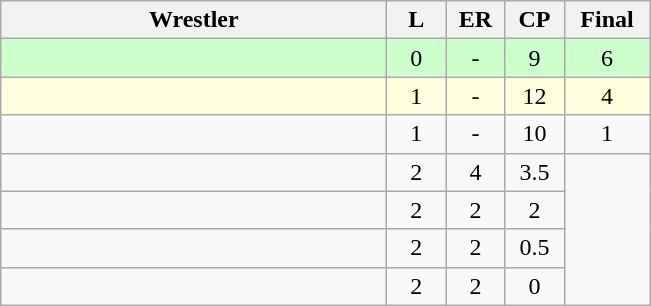<table class="wikitable" style="text-align: center;" |>
<tr>
<th width="250">Wrestler</th>
<th width="32">L</th>
<th width="32">ER</th>
<th width="32">CP</th>
<th width="50">Final</th>
</tr>
<tr bgcolor="ccffcc">
<td style="text-align:left;"></td>
<td>0</td>
<td>-</td>
<td>9</td>
<td>6</td>
</tr>
<tr bgcolor="lightyellow">
<td style="text-align:left;"></td>
<td>1</td>
<td>-</td>
<td>12</td>
<td>4</td>
</tr>
<tr>
<td style="text-align:left;"></td>
<td>1</td>
<td>-</td>
<td>10</td>
<td>1</td>
</tr>
<tr>
<td style="text-align:left;"></td>
<td>2</td>
<td>4</td>
<td>3.5</td>
</tr>
<tr>
<td style="text-align:left;"></td>
<td>2</td>
<td>2</td>
<td>2</td>
</tr>
<tr>
<td style="text-align:left;"></td>
<td>2</td>
<td>2</td>
<td>0.5</td>
</tr>
<tr>
<td style="text-align:left;"></td>
<td>2</td>
<td>2</td>
<td>0</td>
</tr>
</table>
